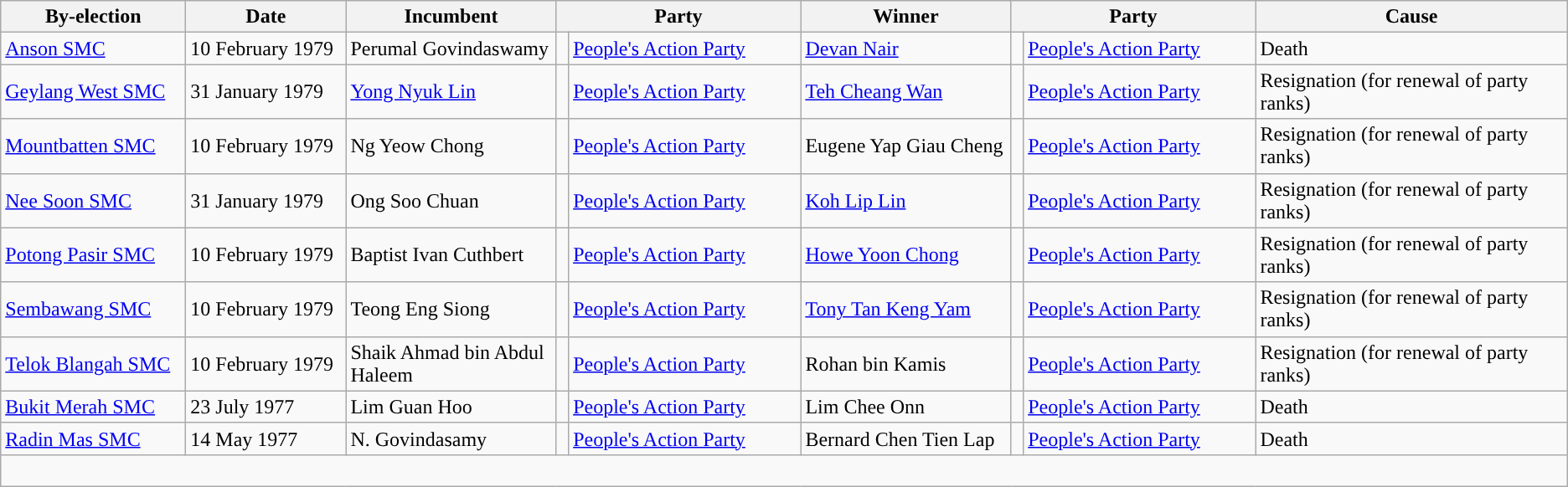<table class="wikitable">
<tr>
<th ! scope="col" width="140px">By-election</th>
<th ! scope="col" width="120px">Date</th>
<th ! scope="col" width="160px">Incumbent</th>
<th ! scope="col" width="200px" colspan=2>Party</th>
<th ! scope="col" width="160px">Winner</th>
<th ! scope="col" width="200px" colspan=2>Party</th>
<th ! scope="col">Cause</th>
</tr>
<tr>
<td><a href='#'>Anson SMC</a></td>
<td>10 February 1979</td>
<td>Perumal Govindaswamy</td>
<td></td>
<td><a href='#'>People's Action Party</a></td>
<td><a href='#'>Devan Nair</a></td>
<td></td>
<td><a href='#'>People's Action Party</a></td>
<td>Death</td>
</tr>
<tr>
<td><a href='#'>Geylang West SMC</a></td>
<td>31 January 1979</td>
<td><a href='#'>Yong Nyuk Lin</a></td>
<td></td>
<td><a href='#'>People's Action Party</a></td>
<td><a href='#'>Teh Cheang Wan</a></td>
<td></td>
<td><a href='#'>People's Action Party</a></td>
<td>Resignation (for renewal of party ranks)</td>
</tr>
<tr>
<td><a href='#'>Mountbatten SMC</a></td>
<td>10 February 1979</td>
<td>Ng Yeow Chong</td>
<td></td>
<td><a href='#'>People's Action Party</a></td>
<td>Eugene Yap Giau Cheng</td>
<td></td>
<td><a href='#'>People's Action Party</a></td>
<td>Resignation (for renewal of party ranks)</td>
</tr>
<tr>
<td><a href='#'>Nee Soon SMC</a></td>
<td>31 January 1979</td>
<td>Ong Soo Chuan</td>
<td></td>
<td><a href='#'>People's Action Party</a></td>
<td><a href='#'>Koh Lip Lin</a></td>
<td></td>
<td><a href='#'>People's Action Party</a></td>
<td>Resignation (for renewal of party ranks)</td>
</tr>
<tr>
<td><a href='#'>Potong Pasir SMC</a></td>
<td>10 February 1979</td>
<td>Baptist Ivan Cuthbert</td>
<td></td>
<td><a href='#'>People's Action Party</a></td>
<td><a href='#'>Howe Yoon Chong</a></td>
<td></td>
<td><a href='#'>People's Action Party</a></td>
<td>Resignation (for renewal of party ranks)</td>
</tr>
<tr>
<td><a href='#'>Sembawang SMC</a></td>
<td>10 February 1979</td>
<td>Teong Eng Siong</td>
<td></td>
<td><a href='#'>People's Action Party</a></td>
<td><a href='#'>Tony Tan Keng Yam</a></td>
<td></td>
<td><a href='#'>People's Action Party</a></td>
<td>Resignation (for renewal of party ranks)</td>
</tr>
<tr>
<td><a href='#'>Telok Blangah SMC</a></td>
<td>10 February 1979</td>
<td>Shaik Ahmad bin Abdul Haleem</td>
<td></td>
<td><a href='#'>People's Action Party</a></td>
<td>Rohan bin Kamis</td>
<td></td>
<td><a href='#'>People's Action Party</a></td>
<td>Resignation (for renewal of party ranks)</td>
</tr>
<tr>
<td><a href='#'>Bukit Merah SMC</a></td>
<td>23 July 1977</td>
<td>Lim Guan Hoo</td>
<td></td>
<td><a href='#'>People's Action Party</a></td>
<td>Lim Chee Onn</td>
<td></td>
<td><a href='#'>People's Action Party</a></td>
<td>Death</td>
</tr>
<tr>
<td><a href='#'>Radin Mas SMC</a></td>
<td>14 May 1977</td>
<td>N. Govindasamy</td>
<td></td>
<td><a href='#'>People's Action Party</a></td>
<td>Bernard Chen Tien Lap</td>
<td></td>
<td><a href='#'>People's Action Party</a></td>
<td>Death</td>
</tr>
<tr>
<td colspan=9><br></td>
</tr>
</table>
